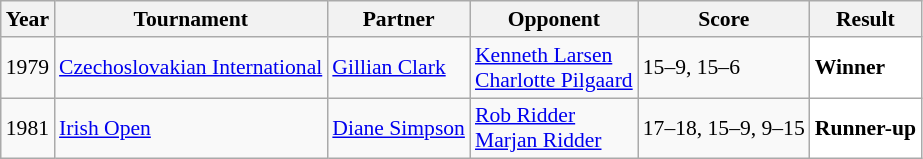<table class="sortable wikitable" style="font-size: 90%;">
<tr>
<th>Year</th>
<th>Tournament</th>
<th>Partner</th>
<th>Opponent</th>
<th>Score</th>
<th>Result</th>
</tr>
<tr>
<td align="center">1979</td>
<td align="left"><a href='#'>Czechoslovakian International</a></td>
<td align="left"> <a href='#'>Gillian Clark</a></td>
<td align="left"> <a href='#'>Kenneth Larsen</a> <br>  <a href='#'>Charlotte Pilgaard</a></td>
<td align="left">15–9, 15–6</td>
<td style="text-align:left; background:white"> <strong>Winner</strong></td>
</tr>
<tr>
<td align="center">1981</td>
<td align="left"><a href='#'>Irish Open</a></td>
<td align="left"> <a href='#'>Diane Simpson</a></td>
<td align="left"> <a href='#'>Rob Ridder</a> <br>  <a href='#'>Marjan Ridder</a></td>
<td align="left">17–18, 15–9, 9–15</td>
<td style="text-align:left; background:white"> <strong>Runner-up</strong></td>
</tr>
</table>
